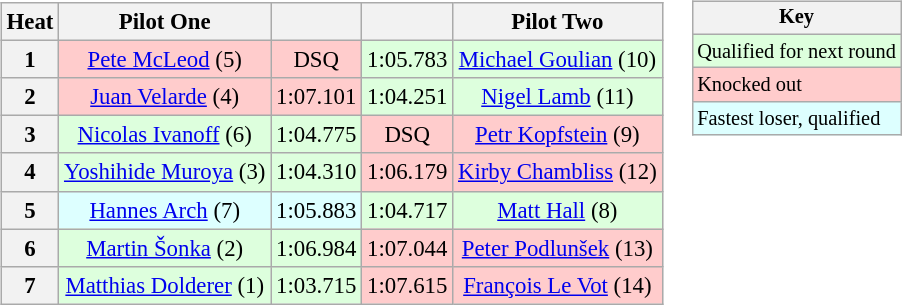<table>
<tr>
<td><br><table class="wikitable" style="font-size:95%; text-align:center">
<tr>
<th>Heat</th>
<th>Pilot One</th>
<th></th>
<th></th>
<th>Pilot Two</th>
</tr>
<tr>
<th>1</th>
<td style="background:#ffcccc;"> <a href='#'>Pete McLeod</a> (5)</td>
<td style="background:#ffcccc;">DSQ</td>
<td style="background:#ddffdd;">1:05.783</td>
<td style="background:#ddffdd;"> <a href='#'>Michael Goulian</a> (10)</td>
</tr>
<tr>
<th>2</th>
<td style="background:#ffcccc;"> <a href='#'>Juan Velarde</a> (4)</td>
<td style="background:#ffcccc;">1:07.101</td>
<td style="background:#ddffdd;">1:04.251</td>
<td style="background:#ddffdd;"> <a href='#'>Nigel Lamb</a> (11)</td>
</tr>
<tr>
<th>3</th>
<td style="background:#ddffdd;"> <a href='#'>Nicolas Ivanoff</a> (6)</td>
<td style="background:#ddffdd;">1:04.775</td>
<td style="background:#ffcccc;">DSQ</td>
<td style="background:#ffcccc;"> <a href='#'>Petr Kopfstein</a> (9)</td>
</tr>
<tr>
<th>4</th>
<td style="background:#ddffdd;"> <a href='#'>Yoshihide Muroya</a> (3)</td>
<td style="background:#ddffdd;">1:04.310</td>
<td style="background:#ffcccc;">1:06.179</td>
<td style="background:#ffcccc;"> <a href='#'>Kirby Chambliss</a> (12)</td>
</tr>
<tr>
<th>5</th>
<td style="background:#ddffff;"> <a href='#'>Hannes Arch</a> (7)</td>
<td style="background:#ddffff;">1:05.883</td>
<td style="background:#ddffdd;">1:04.717</td>
<td style="background:#ddffdd;"> <a href='#'>Matt Hall</a> (8)</td>
</tr>
<tr>
<th>6</th>
<td style="background:#ddffdd;"> <a href='#'>Martin Šonka</a> (2)</td>
<td style="background:#ddffdd;">1:06.984</td>
<td style="background:#ffcccc;">1:07.044</td>
<td style="background:#ffcccc;"> <a href='#'>Peter Podlunšek</a> (13)</td>
</tr>
<tr>
<th>7</th>
<td style="background:#ddffdd;"> <a href='#'>Matthias Dolderer</a> (1)</td>
<td style="background:#ddffdd;">1:03.715</td>
<td style="background:#ffcccc;">1:07.615</td>
<td style="background:#ffcccc;"> <a href='#'>François Le Vot</a> (14)</td>
</tr>
</table>
</td>
<td valign="top"><br><table class="wikitable" style="font-size: 85%;">
<tr>
<th colspan=2>Key</th>
</tr>
<tr style="background:#ddffdd;">
<td>Qualified for next round</td>
</tr>
<tr style="background:#ffcccc;">
<td>Knocked out</td>
</tr>
<tr style="background:#ddffff;">
<td>Fastest loser, qualified</td>
</tr>
</table>
</td>
</tr>
</table>
